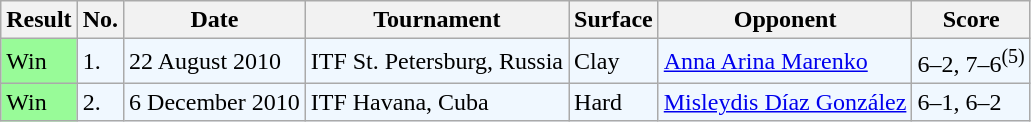<table class="wikitable">
<tr>
<th>Result</th>
<th>No.</th>
<th>Date</th>
<th>Tournament</th>
<th>Surface</th>
<th>Opponent</th>
<th>Score</th>
</tr>
<tr style="background:#f0f8ff;">
<td style="background:#98fb98;">Win</td>
<td>1.</td>
<td>22 August 2010</td>
<td>ITF St. Petersburg, Russia</td>
<td>Clay</td>
<td> <a href='#'>Anna Arina Marenko</a></td>
<td>6–2, 7–6<sup>(5)</sup></td>
</tr>
<tr style="background:#f0f8ff;">
<td style="background:#98fb98;">Win</td>
<td>2.</td>
<td>6 December 2010</td>
<td>ITF Havana, Cuba</td>
<td>Hard</td>
<td> <a href='#'>Misleydis Díaz González</a></td>
<td>6–1, 6–2</td>
</tr>
</table>
